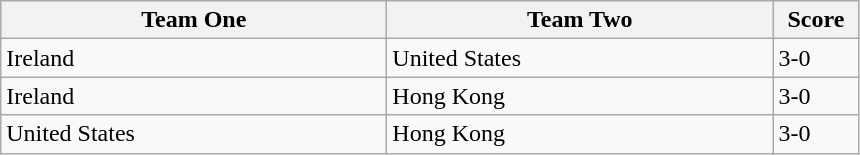<table class="wikitable">
<tr>
<th width=250>Team One</th>
<th width=250>Team Two</th>
<th width=50>Score</th>
</tr>
<tr>
<td> Ireland</td>
<td> United States</td>
<td>3-0</td>
</tr>
<tr>
<td> Ireland</td>
<td> Hong Kong</td>
<td>3-0</td>
</tr>
<tr>
<td> United States</td>
<td> Hong Kong</td>
<td>3-0</td>
</tr>
</table>
